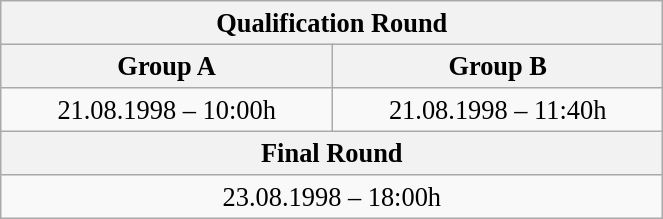<table class="wikitable" style=" text-align:center; font-size:110%;" width="35%">
<tr>
<th colspan="2">Qualification Round</th>
</tr>
<tr>
<th>Group A</th>
<th>Group B</th>
</tr>
<tr>
<td>21.08.1998 – 10:00h</td>
<td>21.08.1998 – 11:40h</td>
</tr>
<tr>
<th colspan="2">Final Round</th>
</tr>
<tr>
<td colspan="2">23.08.1998 – 18:00h</td>
</tr>
</table>
